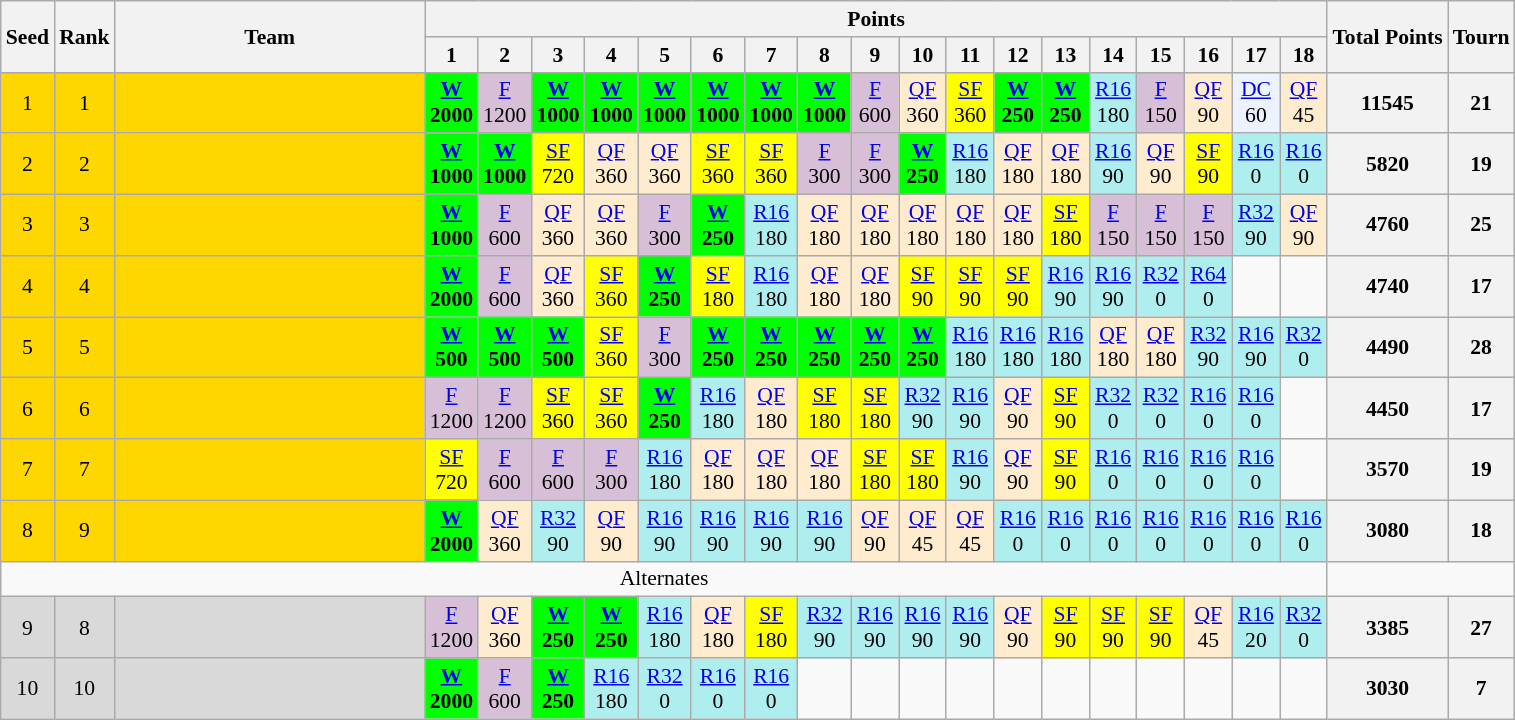<table class=wikitable style=font-size:90%;text-align:center>
<tr>
<th rowspan="2" style="width:20px;">Seed</th>
<th rowspan="2" style="width:20px;">Rank</th>
<th rowspan="2" style="width:200px;">Team</th>
<th colspan="18" style="width:50px;">Points</th>
<th rowspan=2>Total Points</th>
<th rowspan=2>Tourn</th>
</tr>
<tr>
<th width=25>1</th>
<th width=25>2</th>
<th width=25>3</th>
<th width=25>4</th>
<th width=25>5</th>
<th width=25>6</th>
<th width=25>7</th>
<th width=25>8</th>
<th width=25>9</th>
<th width=25>10</th>
<th width=25>11</th>
<th width=25>12</th>
<th width=25>13</th>
<th width=25>14</th>
<th width=25>15</th>
<th width=25>16</th>
<th width=25>17</th>
<th width=25>18</th>
</tr>
<tr>
<td bgcolor=gold>1</td>
<td bgcolor=gold>1</td>
<td style="text-align:left; background:gold;"><br></td>
<td bgcolor=lime><strong><a href='#'>W</a><br>2000</strong></td>
<td style="background:thistle;"><a href='#'>F</a><br>1200</td>
<td bgcolor=lime><strong><a href='#'>W</a><br>1000</strong></td>
<td bgcolor=lime><strong><a href='#'>W</a><br>1000</strong></td>
<td bgcolor=lime><strong><a href='#'>W</a><br>1000</strong></td>
<td bgcolor=lime><strong><a href='#'>W</a><br>1000</strong></td>
<td bgcolor=lime><strong><a href='#'>W</a><br>1000</strong></td>
<td bgcolor=lime><strong><a href='#'>W</a><br>1000</strong></td>
<td style="background:thistle;"><a href='#'>F</a><br>600</td>
<td style="background:#ffebcd;"><a href='#'>QF</a><br>360</td>
<td style="background:yellow;"><a href='#'>SF</a><br>360</td>
<td bgcolor=lime><strong><a href='#'>W</a><br>250</strong></td>
<td bgcolor=lime><strong><a href='#'>W</a><br>250</strong></td>
<td style="background:#afeeee;"><a href='#'>R16</a><br>180</td>
<td style="background:thistle;"><a href='#'>F</a><br>150</td>
<td style="background:#ffebcd;"><a href='#'>QF</a><br>90</td>
<td bgcolor=ECF2FF><a href='#'>DC</a><br>60</td>
<td style="background:#ffebcd;"><a href='#'>QF</a><br>45</td>
<th>11545</th>
<th>21</th>
</tr>
<tr>
<td bgcolor=gold>2</td>
<td bgcolor=gold>2</td>
<td style="text-align:left; background:gold;"><br></td>
<td bgcolor=lime><strong><a href='#'>W</a><br>1000</strong></td>
<td bgcolor=lime><strong><a href='#'>W</a><br>1000</strong></td>
<td style="background:yellow;"><a href='#'>SF</a><br>720</td>
<td style="background:#ffebcd;"><a href='#'>QF</a><br>360</td>
<td style="background:#ffebcd;"><a href='#'>QF</a><br>360</td>
<td style="background:yellow;"><a href='#'>SF</a><br>360</td>
<td style="background:yellow;"><a href='#'>SF</a><br>360</td>
<td style="background:thistle;"><a href='#'>F</a><br>300</td>
<td style="background:thistle;"><a href='#'>F</a><br>300</td>
<td bgcolor=lime><strong><a href='#'>W</a><br>250</strong></td>
<td style="background:#afeeee;"><a href='#'>R16</a><br>180</td>
<td style="background:#ffebcd;"><a href='#'>QF</a><br>180</td>
<td style="background:#ffebcd;"><a href='#'>QF</a><br>180</td>
<td style="background:#afeeee;"><a href='#'>R16</a><br>90</td>
<td style="background:#ffebcd;"><a href='#'>QF</a><br>90</td>
<td style="background:yellow;"><a href='#'>SF</a><br>90</td>
<td style="background:#afeeee;"><a href='#'>R16</a><br>0</td>
<td style="background:#afeeee;"><a href='#'>R16</a><br>0</td>
<th>5820</th>
<th>19</th>
</tr>
<tr>
<td bgcolor=gold>3</td>
<td bgcolor=gold>3</td>
<td style="text-align:left; background:gold;"><br></td>
<td bgcolor=lime><strong><a href='#'>W</a><br>1000</strong></td>
<td style="background:thistle;"><a href='#'>F</a><br>600</td>
<td style="background:#ffebcd;"><a href='#'>QF</a><br>360</td>
<td style="background:#ffebcd;"><a href='#'>QF</a><br>360</td>
<td style="background:thistle;"><a href='#'>F</a><br>300</td>
<td bgcolor=lime><strong><a href='#'>W</a><br>250</strong></td>
<td style="background:#afeeee;"><a href='#'>R16</a><br>180</td>
<td style="background:#ffebcd;"><a href='#'>QF</a><br>180</td>
<td style="background:#ffebcd;"><a href='#'>QF</a><br>180</td>
<td style="background:#ffebcd;"><a href='#'>QF</a><br>180</td>
<td style="background:#ffebcd;"><a href='#'>QF</a><br>180</td>
<td style="background:#ffebcd;"><a href='#'>QF</a><br>180</td>
<td style="background:yellow;"><a href='#'>SF</a><br>180</td>
<td style="background:thistle;"><a href='#'>F</a><br>150</td>
<td style="background:thistle;"><a href='#'>F</a><br>150</td>
<td style="background:thistle;"><a href='#'>F</a><br>150</td>
<td style="background:#afeeee;"><a href='#'>R32</a><br>90</td>
<td style="background:#ffebcd;"><a href='#'>QF</a><br>90</td>
<th>4760</th>
<th>25</th>
</tr>
<tr>
<td bgcolor=gold>4</td>
<td bgcolor=gold>4</td>
<td style="text-align:left; background:gold;"><br></td>
<td bgcolor=lime><strong><a href='#'>W</a><br>2000</strong></td>
<td style="background:thistle;"><a href='#'>F</a><br>600</td>
<td style="background:#ffebcd;"><a href='#'>QF</a><br>360</td>
<td style="background:yellow;"><a href='#'>SF</a><br>360</td>
<td bgcolor=lime><strong><a href='#'>W</a><br>250</strong></td>
<td style="background:yellow;"><a href='#'>SF</a><br>180</td>
<td style="background:#afeeee;"><a href='#'>R16</a><br>180</td>
<td style="background:#ffebcd;"><a href='#'>QF</a><br>180</td>
<td style="background:#ffebcd;"><a href='#'>QF</a><br>180</td>
<td style="background:yellow;"><a href='#'>SF</a><br>90</td>
<td style="background:yellow;"><a href='#'>SF</a><br>90</td>
<td style="background:yellow;"><a href='#'>SF</a><br>90</td>
<td style="background:#afeeee;"><a href='#'>R16</a><br>90</td>
<td style="background:#afeeee;"><a href='#'>R16</a><br>90</td>
<td style="background:#afeeee;"> <a href='#'>R32</a><br>0</td>
<td style="background:#afeeee;"> <a href='#'>R64</a><br>0</td>
<td></td>
<td></td>
<th>4740</th>
<th>17</th>
</tr>
<tr>
<td bgcolor=gold>5</td>
<td bgcolor=gold>5</td>
<td style="text-align:left; background:gold;"><br></td>
<td bgcolor=lime><strong><a href='#'>W</a><br>500</strong></td>
<td bgcolor=lime><strong><a href='#'>W</a><br>500</strong></td>
<td bgcolor=lime><strong><a href='#'>W</a><br>500</strong></td>
<td style="background:yellow;"><a href='#'>SF</a><br>360</td>
<td style="background:thistle;"><a href='#'>F</a><br>300</td>
<td bgcolor=lime><strong><a href='#'>W</a><br>250</strong></td>
<td bgcolor=lime><strong><a href='#'>W</a><br>250</strong></td>
<td bgcolor=lime><strong><a href='#'>W</a><br>250</strong></td>
<td bgcolor=lime><strong><a href='#'>W</a><br>250</strong></td>
<td bgcolor=lime><strong><a href='#'>W</a><br>250</strong></td>
<td style="background:#afeeee;"><a href='#'>R16</a><br>180</td>
<td style="background:#afeeee;"><a href='#'>R16</a><br>180</td>
<td style="background:#afeeee;"><a href='#'>R16</a><br>180</td>
<td style="background:#ffebcd;"><a href='#'>QF</a><br>180</td>
<td style="background:#ffebcd;"><a href='#'>QF</a><br>180</td>
<td style="background:#afeeee;"><a href='#'>R32</a><br>90</td>
<td style="background:#afeeee;"><a href='#'>R16</a><br>90</td>
<td style="background:#afeeee;"><a href='#'>R32</a><br>0</td>
<th>4490</th>
<th>28</th>
</tr>
<tr>
<td bgcolor=gold>6</td>
<td bgcolor=gold>6</td>
<td style="text-align:left; background:gold;"><br></td>
<td style="background:thistle;"><a href='#'>F</a><br>1200</td>
<td style="background:thistle;"><a href='#'>F</a><br>1200</td>
<td style="background:yellow;"><a href='#'>SF</a><br>360</td>
<td style="background:yellow;"><a href='#'>SF</a><br>360</td>
<td bgcolor=lime><strong><a href='#'>W</a><br>250</strong></td>
<td style="background:#afeeee;"><a href='#'>R16</a><br>180</td>
<td style="background:#ffebcd;"><a href='#'>QF</a><br>180</td>
<td style="background:yellow;"><a href='#'>SF</a><br>180</td>
<td style="background:yellow;"><a href='#'>SF</a><br>180</td>
<td style="background:#afeeee;"><a href='#'>R32</a><br>90</td>
<td style="background:#afeeee;"><a href='#'>R16</a><br>90</td>
<td style="background:#ffebcd;"><a href='#'>QF</a><br>90</td>
<td style="background:yellow;"><a href='#'>SF</a><br>90</td>
<td style="background:#afeeee;"><a href='#'>R32</a><br>0</td>
<td style="background:#afeeee;"><a href='#'>R32</a><br>0</td>
<td style="background:#afeeee;"><a href='#'>R16</a><br>0</td>
<td style="background:#afeeee;"><a href='#'>R16</a><br>0</td>
<td></td>
<th>4450</th>
<th>17</th>
</tr>
<tr>
<td bgcolor=gold>7</td>
<td bgcolor=gold>7</td>
<td style="text-align:left; background:gold;"><br></td>
<td style="background:yellow;"><a href='#'>SF</a><br>720</td>
<td style="background:thistle;"><a href='#'>F</a><br>600</td>
<td style="background:thistle;"><a href='#'>F</a><br>600</td>
<td style="background:thistle;"><a href='#'>F</a><br>300</td>
<td style="background:#afeeee;"><a href='#'>R16</a><br>180</td>
<td style="background:#ffebcd;"><a href='#'>QF</a><br>180</td>
<td style="background:#ffebcd;"><a href='#'>QF</a><br>180</td>
<td style="background:#ffebcd;"><a href='#'>QF</a><br>180</td>
<td style="background:yellow;"><a href='#'>SF</a><br>180</td>
<td style="background:yellow;"><a href='#'>SF</a><br>180</td>
<td style="background:#afeeee;"><a href='#'>R16</a><br>90</td>
<td style="background:#ffebcd;"><a href='#'>QF</a><br>90</td>
<td style="background:yellow;"><a href='#'>SF</a><br>90</td>
<td style="background:#afeeee;"><a href='#'>R16</a><br>0</td>
<td style="background:#afeeee;"><a href='#'>R16</a><br>0</td>
<td style="background:#afeeee;"><a href='#'>R16</a><br>0</td>
<td style="background:#afeeee;"><a href='#'>R16</a><br>0</td>
<td></td>
<th>3570</th>
<th>19</th>
</tr>
<tr>
<td bgcolor=gold>8</td>
<td bgcolor=gold>9</td>
<td style="text-align:left; background:gold;"><br></td>
<td bgcolor=lime><strong><a href='#'>W</a><br>2000</strong></td>
<td style="background:#ffebcd;"><a href='#'>QF</a><br>360</td>
<td style="background:#afeeee;"><a href='#'>R32</a><br>90</td>
<td style="background:#ffebcd;"><a href='#'>QF</a><br>90</td>
<td style="background:#afeeee;"><a href='#'>R16</a><br>90</td>
<td style="background:#afeeee;"><a href='#'>R16</a><br>90</td>
<td style="background:#afeeee;"><a href='#'>R16</a><br>90</td>
<td style="background:#afeeee;"><a href='#'>R16</a><br>90</td>
<td style="background:#ffebcd;"><a href='#'>QF</a><br>90</td>
<td style="background:#ffebcd;"><a href='#'>QF</a><br>45</td>
<td style="background:#ffebcd;"><a href='#'>QF</a><br>45</td>
<td style="background:#afeeee;"><a href='#'>R16</a><br>0</td>
<td style="background:#afeeee;"><a href='#'>R16</a><br>0</td>
<td style="background:#afeeee;"><a href='#'>R16</a><br>0</td>
<td style="background:#afeeee;"><a href='#'>R16</a><br>0</td>
<td style="background:#afeeee;"><a href='#'>R16</a><br>0</td>
<td style="background:#afeeee;"><a href='#'>R16</a><br>0</td>
<td style="background:#afeeee;"><a href='#'>R16</a><br>0</td>
<th>3080</th>
<th>18</th>
</tr>
<tr>
<td colspan=21 align=center>Alternates</td>
</tr>
<tr>
<td style="background:#d9d9d9;">9</td>
<td style="background:#d9d9d9;">8</td>
<td style="text-align:left; background:#d9d9d9;"><br></td>
<td style="background:thistle;"><a href='#'>F</a><br>1200</td>
<td style="background:#ffebcd;"><a href='#'>QF</a><br>360</td>
<td bgcolor=lime><strong><a href='#'>W</a><br>250</strong></td>
<td bgcolor=lime><strong><a href='#'>W</a><br>250</strong></td>
<td style="background:#afeeee;"><a href='#'>R16</a><br>180</td>
<td style="background:#ffebcd;"><a href='#'>QF</a><br>180</td>
<td style="background:yellow;"><a href='#'>SF</a><br>180</td>
<td style="background:#afeeee;"><a href='#'>R32</a><br>90</td>
<td style="background:#afeeee;"><a href='#'>R16</a><br>90</td>
<td style="background:#afeeee;"><a href='#'>R16</a><br>90</td>
<td style="background:#afeeee;"><a href='#'>R16</a><br>90</td>
<td style="background:#ffebcd;"><a href='#'>QF</a><br>90</td>
<td style="background:yellow;"><a href='#'>SF</a><br>90</td>
<td style="background:yellow;"><a href='#'>SF</a><br>90</td>
<td style="background:yellow;"><a href='#'>SF</a><br>90</td>
<td style="background:#ffebcd;"><a href='#'>QF</a><br>45</td>
<td style="background:#afeeee;"><a href='#'>R16</a><br>20</td>
<td style="background:#afeeee;"><a href='#'>R32</a><br>0</td>
<th>3385</th>
<th>27</th>
</tr>
<tr>
<td style="background:#d9d9d9;">10</td>
<td style="background:#d9d9d9;">10</td>
<td style="text-align:left; background:#d9d9d9;"><br></td>
<td bgcolor=lime><strong><a href='#'>W</a><br>2000</strong></td>
<td style="background:thistle;"><a href='#'>F</a><br>600</td>
<td bgcolor=lime><strong><a href='#'>W</a><br>250</strong></td>
<td style="background:#afeeee;"><a href='#'>R16</a><br>180</td>
<td style="background:#afeeee;"><a href='#'>R32</a><br>0</td>
<td style="background:#afeeee;"><a href='#'>R16</a><br>0</td>
<td style="background:#afeeee;"><a href='#'>R16</a><br>0</td>
<td></td>
<td></td>
<td></td>
<td></td>
<td></td>
<td></td>
<td></td>
<td></td>
<td></td>
<td></td>
<td></td>
<th>3030</th>
<th>7</th>
</tr>
</table>
